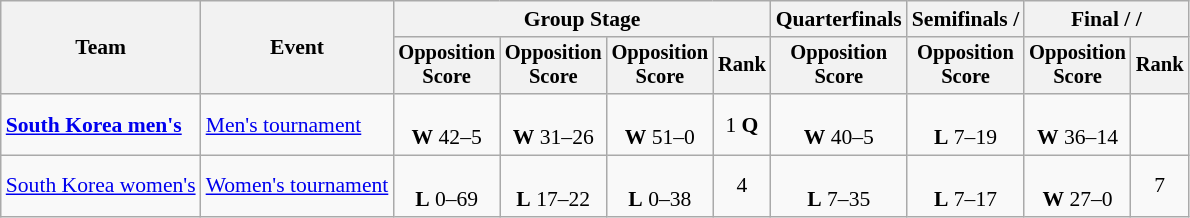<table class=wikitable style="font-size:90%; text-align:center;">
<tr>
<th rowspan=2>Team</th>
<th rowspan=2>Event</th>
<th colspan=4>Group Stage</th>
<th>Quarterfinals</th>
<th>Semifinals / </th>
<th colspan=2>Final /  / </th>
</tr>
<tr style=font-size:95%>
<th>Opposition<br>Score</th>
<th>Opposition<br>Score</th>
<th>Opposition<br>Score</th>
<th>Rank</th>
<th>Opposition<br>Score</th>
<th>Opposition<br>Score</th>
<th>Opposition<br>Score</th>
<th>Rank</th>
</tr>
<tr>
<td align=left><strong><a href='#'>South Korea men's</a></strong></td>
<td align=left><a href='#'>Men's tournament</a></td>
<td><br><strong>W</strong> 42–5</td>
<td><br><strong>W</strong> 31–26</td>
<td><br><strong>W</strong> 51–0</td>
<td>1 <strong>Q</strong></td>
<td><br><strong>W</strong> 40–5</td>
<td><br><strong>L</strong> 7–19</td>
<td><br><strong>W</strong> 36–14</td>
<td></td>
</tr>
<tr>
<td align=left><a href='#'>South Korea women's</a></td>
<td align=left><a href='#'>Women's tournament</a></td>
<td><br><strong>L</strong> 0–69</td>
<td><br><strong>L</strong> 17–22</td>
<td><br><strong>L</strong> 0–38</td>
<td>4</td>
<td><br><strong>L</strong> 7–35</td>
<td><br><strong>L</strong> 7–17</td>
<td><br><strong>W</strong> 27–0</td>
<td>7</td>
</tr>
</table>
